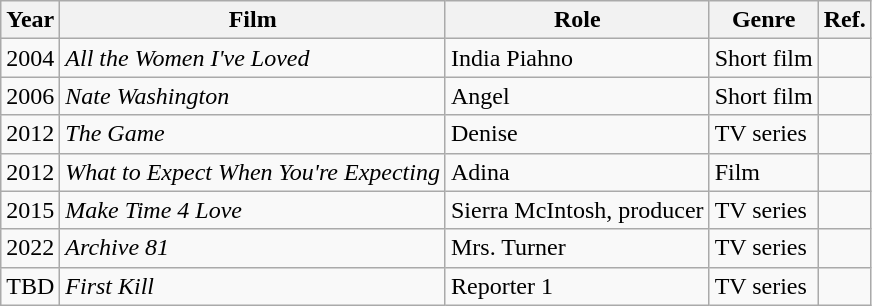<table class="wikitable">
<tr>
<th>Year</th>
<th>Film</th>
<th>Role</th>
<th>Genre</th>
<th>Ref.</th>
</tr>
<tr>
<td>2004</td>
<td><em>All the Women I've Loved</em></td>
<td>India Piahno</td>
<td>Short film</td>
<td></td>
</tr>
<tr>
<td>2006</td>
<td><em>Nate Washington</em></td>
<td>Angel</td>
<td>Short film</td>
<td></td>
</tr>
<tr>
<td>2012</td>
<td><em>The Game</em></td>
<td>Denise</td>
<td>TV series</td>
<td></td>
</tr>
<tr>
<td>2012</td>
<td><em>What to Expect When You're Expecting</em></td>
<td>Adina</td>
<td>Film</td>
<td></td>
</tr>
<tr>
<td>2015</td>
<td><em>Make Time 4 Love</em></td>
<td>Sierra McIntosh, producer</td>
<td>TV series</td>
<td></td>
</tr>
<tr>
<td>2022</td>
<td><em>Archive 81</em></td>
<td>Mrs. Turner</td>
<td>TV series</td>
<td></td>
</tr>
<tr>
<td>TBD</td>
<td><em>First Kill</em></td>
<td>Reporter 1</td>
<td>TV series</td>
<td></td>
</tr>
</table>
